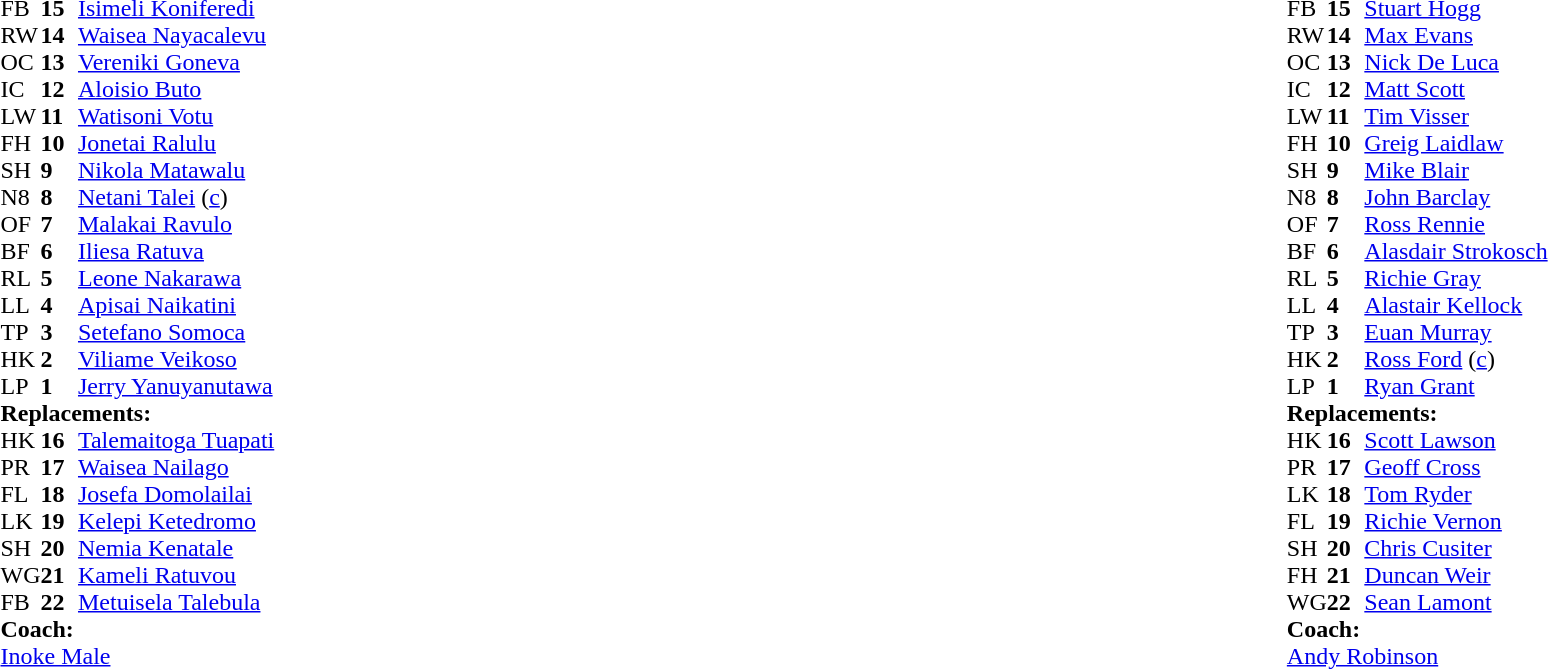<table width="100%">
<tr>
<td valign="top" width="50%"><br><table cellspacing="0" cellpadding="0">
<tr>
<th width="25"></th>
<th width="25"></th>
</tr>
<tr>
<td>FB</td>
<td><strong>15</strong></td>
<td><a href='#'>Isimeli Koniferedi</a></td>
<td></td>
<td></td>
</tr>
<tr>
<td>RW</td>
<td><strong>14</strong></td>
<td><a href='#'>Waisea Nayacalevu</a></td>
</tr>
<tr>
<td>OC</td>
<td><strong>13</strong></td>
<td><a href='#'>Vereniki Goneva</a></td>
</tr>
<tr>
<td>IC</td>
<td><strong>12</strong></td>
<td><a href='#'>Aloisio Buto</a></td>
<td></td>
<td></td>
</tr>
<tr>
<td>LW</td>
<td><strong>11</strong></td>
<td><a href='#'>Watisoni Votu</a></td>
</tr>
<tr>
<td>FH</td>
<td><strong>10</strong></td>
<td><a href='#'>Jonetai Ralulu</a></td>
</tr>
<tr>
<td>SH</td>
<td><strong>9</strong></td>
<td><a href='#'>Nikola Matawalu</a></td>
<td></td>
<td></td>
</tr>
<tr>
<td>N8</td>
<td><strong>8</strong></td>
<td><a href='#'>Netani Talei</a> (<a href='#'>c</a>)</td>
</tr>
<tr>
<td>OF</td>
<td><strong>7</strong></td>
<td><a href='#'>Malakai Ravulo</a></td>
<td></td>
<td></td>
</tr>
<tr>
<td>BF</td>
<td><strong>6</strong></td>
<td><a href='#'>Iliesa Ratuva</a></td>
<td></td>
<td></td>
</tr>
<tr>
<td>RL</td>
<td><strong>5</strong></td>
<td><a href='#'>Leone Nakarawa</a></td>
</tr>
<tr>
<td>LL</td>
<td><strong>4</strong></td>
<td><a href='#'>Apisai Naikatini</a></td>
</tr>
<tr>
<td>TP</td>
<td><strong>3</strong></td>
<td><a href='#'>Setefano Somoca</a></td>
</tr>
<tr>
<td>HK</td>
<td><strong>2</strong></td>
<td><a href='#'>Viliame Veikoso</a></td>
<td></td>
<td></td>
</tr>
<tr>
<td>LP</td>
<td><strong>1</strong></td>
<td><a href='#'>Jerry Yanuyanutawa</a></td>
<td></td>
<td></td>
</tr>
<tr>
<td colspan=3><strong>Replacements:</strong></td>
</tr>
<tr>
<td>HK</td>
<td><strong>16</strong></td>
<td><a href='#'>Talemaitoga Tuapati</a></td>
<td></td>
<td></td>
</tr>
<tr>
<td>PR</td>
<td><strong>17</strong></td>
<td><a href='#'>Waisea Nailago</a></td>
<td></td>
<td></td>
</tr>
<tr>
<td>FL</td>
<td><strong>18</strong></td>
<td><a href='#'>Josefa Domolailai</a></td>
<td></td>
<td></td>
</tr>
<tr>
<td>LK</td>
<td><strong>19</strong></td>
<td><a href='#'>Kelepi Ketedromo</a></td>
<td></td>
<td></td>
</tr>
<tr>
<td>SH</td>
<td><strong>20</strong></td>
<td><a href='#'>Nemia Kenatale</a></td>
<td></td>
<td></td>
</tr>
<tr>
<td>WG</td>
<td><strong>21</strong></td>
<td><a href='#'>Kameli Ratuvou</a></td>
<td></td>
<td></td>
</tr>
<tr>
<td>FB</td>
<td><strong>22</strong></td>
<td><a href='#'>Metuisela Talebula</a></td>
<td></td>
<td></td>
</tr>
<tr>
<td colspan=3><strong>Coach:</strong></td>
</tr>
<tr>
<td colspan="4"> <a href='#'>Inoke Male</a></td>
</tr>
</table>
</td>
<td valign="top" width="50%"><br><table cellspacing="0" cellpadding="0" align="center">
<tr>
<th width="25"></th>
<th width="25"></th>
</tr>
<tr>
<td>FB</td>
<td><strong>15</strong></td>
<td><a href='#'>Stuart Hogg</a></td>
</tr>
<tr>
<td>RW</td>
<td><strong>14</strong></td>
<td><a href='#'>Max Evans</a></td>
<td></td>
<td></td>
</tr>
<tr>
<td>OC</td>
<td><strong>13</strong></td>
<td><a href='#'>Nick De Luca</a></td>
</tr>
<tr>
<td>IC</td>
<td><strong>12</strong></td>
<td><a href='#'>Matt Scott</a></td>
</tr>
<tr>
<td>LW</td>
<td><strong>11</strong></td>
<td><a href='#'>Tim Visser</a></td>
</tr>
<tr>
<td>FH</td>
<td><strong>10</strong></td>
<td><a href='#'>Greig Laidlaw</a></td>
<td></td>
<td></td>
</tr>
<tr>
<td>SH</td>
<td><strong>9</strong></td>
<td><a href='#'>Mike Blair</a></td>
<td></td>
<td></td>
</tr>
<tr>
<td>N8</td>
<td><strong>8</strong></td>
<td><a href='#'>John Barclay</a></td>
<td></td>
<td></td>
</tr>
<tr>
<td>OF</td>
<td><strong>7</strong></td>
<td><a href='#'>Ross Rennie</a></td>
</tr>
<tr>
<td>BF</td>
<td><strong>6</strong></td>
<td><a href='#'>Alasdair Strokosch</a></td>
</tr>
<tr>
<td>RL</td>
<td><strong>5</strong></td>
<td><a href='#'>Richie Gray</a></td>
<td></td>
<td></td>
</tr>
<tr>
<td>LL</td>
<td><strong>4</strong></td>
<td><a href='#'>Alastair Kellock</a></td>
</tr>
<tr>
<td>TP</td>
<td><strong>3</strong></td>
<td><a href='#'>Euan Murray</a></td>
<td></td>
<td></td>
</tr>
<tr>
<td>HK</td>
<td><strong>2</strong></td>
<td><a href='#'>Ross Ford</a> (<a href='#'>c</a>)</td>
<td></td>
<td></td>
</tr>
<tr>
<td>LP</td>
<td><strong>1</strong></td>
<td><a href='#'>Ryan Grant</a></td>
</tr>
<tr>
<td colspan=3><strong>Replacements:</strong></td>
</tr>
<tr>
<td>HK</td>
<td><strong>16</strong></td>
<td><a href='#'>Scott Lawson</a></td>
<td></td>
<td></td>
</tr>
<tr>
<td>PR</td>
<td><strong>17</strong></td>
<td><a href='#'>Geoff Cross</a></td>
<td></td>
<td></td>
</tr>
<tr>
<td>LK</td>
<td><strong>18</strong></td>
<td><a href='#'>Tom Ryder</a></td>
<td></td>
<td></td>
</tr>
<tr>
<td>FL</td>
<td><strong>19</strong></td>
<td><a href='#'>Richie Vernon</a></td>
<td></td>
<td></td>
</tr>
<tr>
<td>SH</td>
<td><strong>20</strong></td>
<td><a href='#'>Chris Cusiter</a></td>
<td></td>
<td></td>
</tr>
<tr>
<td>FH</td>
<td><strong>21</strong></td>
<td><a href='#'>Duncan Weir</a></td>
<td></td>
<td></td>
</tr>
<tr>
<td>WG</td>
<td><strong>22</strong></td>
<td><a href='#'>Sean Lamont</a></td>
<td></td>
<td></td>
</tr>
<tr>
<td colspan=3><strong>Coach:</strong></td>
</tr>
<tr>
<td colspan="4"> <a href='#'>Andy Robinson</a></td>
</tr>
</table>
</td>
</tr>
</table>
